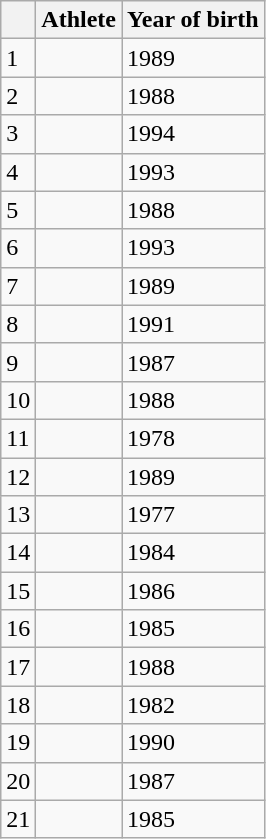<table class = "wikitable sortable">
<tr>
<th></th>
<th>Athlete</th>
<th>Year of birth</th>
</tr>
<tr>
<td>1</td>
<td></td>
<td>1989</td>
</tr>
<tr>
<td>2</td>
<td></td>
<td>1988</td>
</tr>
<tr>
<td>3</td>
<td></td>
<td>1994</td>
</tr>
<tr>
<td>4</td>
<td></td>
<td>1993</td>
</tr>
<tr>
<td>5</td>
<td></td>
<td>1988</td>
</tr>
<tr>
<td>6</td>
<td></td>
<td>1993</td>
</tr>
<tr>
<td>7</td>
<td></td>
<td>1989</td>
</tr>
<tr>
<td>8</td>
<td></td>
<td>1991</td>
</tr>
<tr>
<td>9</td>
<td></td>
<td>1987</td>
</tr>
<tr>
<td>10</td>
<td></td>
<td>1988</td>
</tr>
<tr>
<td>11</td>
<td></td>
<td>1978</td>
</tr>
<tr>
<td>12</td>
<td></td>
<td>1989</td>
</tr>
<tr>
<td>13</td>
<td></td>
<td>1977</td>
</tr>
<tr>
<td>14</td>
<td></td>
<td>1984</td>
</tr>
<tr>
<td>15</td>
<td></td>
<td>1986</td>
</tr>
<tr>
<td>16</td>
<td></td>
<td>1985</td>
</tr>
<tr>
<td>17</td>
<td></td>
<td>1988</td>
</tr>
<tr>
<td>18</td>
<td></td>
<td>1982</td>
</tr>
<tr>
<td>19</td>
<td></td>
<td>1990</td>
</tr>
<tr>
<td>20</td>
<td></td>
<td>1987</td>
</tr>
<tr>
<td>21</td>
<td></td>
<td>1985</td>
</tr>
</table>
